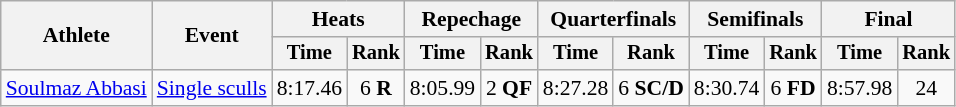<table class="wikitable" style="font-size:90%">
<tr>
<th rowspan=2>Athlete</th>
<th rowspan=2>Event</th>
<th colspan="2">Heats</th>
<th colspan="2">Repechage</th>
<th colspan=2>Quarterfinals</th>
<th colspan="2">Semifinals</th>
<th colspan="2">Final</th>
</tr>
<tr style="font-size:95%">
<th>Time</th>
<th>Rank</th>
<th>Time</th>
<th>Rank</th>
<th>Time</th>
<th>Rank</th>
<th>Time</th>
<th>Rank</th>
<th>Time</th>
<th>Rank</th>
</tr>
<tr align=center>
<td align="left"><a href='#'>Soulmaz Abbasi</a></td>
<td align="left"><a href='#'>Single sculls</a></td>
<td>8:17.46</td>
<td>6 <strong>R</strong></td>
<td>8:05.99</td>
<td>2 <strong>QF</strong></td>
<td>8:27.28</td>
<td>6 <strong>SC/D</strong></td>
<td>8:30.74</td>
<td>6 <strong>FD</strong></td>
<td>8:57.98</td>
<td>24</td>
</tr>
</table>
